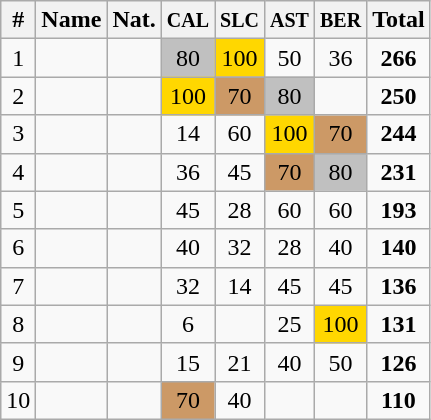<table class="wikitable sortable" style="text-align:center;">
<tr>
<th>#</th>
<th>Name</th>
<th>Nat.</th>
<th><small>CAL</small></th>
<th><small>SLC</small></th>
<th><small>AST</small></th>
<th><small>BER</small></th>
<th>Total</th>
</tr>
<tr>
<td>1</td>
<td align=left></td>
<td></td>
<td bgcolor=silver>80</td>
<td bgcolor=gold>100</td>
<td>50</td>
<td>36</td>
<td><strong>266</strong></td>
</tr>
<tr>
<td>2</td>
<td align=left></td>
<td></td>
<td bgcolor=gold>100</td>
<td bgcolor=cc9966>70</td>
<td bgcolor=silver>80</td>
<td></td>
<td><strong>250</strong></td>
</tr>
<tr>
<td>3</td>
<td align=left></td>
<td></td>
<td>14</td>
<td>60</td>
<td bgcolor=gold>100</td>
<td bgcolor=cc9966>70</td>
<td><strong>244</strong></td>
</tr>
<tr>
<td>4</td>
<td align=left></td>
<td></td>
<td>36</td>
<td>45</td>
<td bgcolor=cc9966>70</td>
<td bgcolor=silver>80</td>
<td><strong>231</strong></td>
</tr>
<tr>
<td>5</td>
<td align=left></td>
<td></td>
<td>45</td>
<td>28</td>
<td>60</td>
<td>60</td>
<td><strong>193</strong></td>
</tr>
<tr>
<td>6</td>
<td align=left></td>
<td></td>
<td>40</td>
<td>32</td>
<td>28</td>
<td>40</td>
<td><strong>140</strong></td>
</tr>
<tr>
<td>7</td>
<td align=left></td>
<td></td>
<td>32</td>
<td>14</td>
<td>45</td>
<td>45</td>
<td><strong>136</strong></td>
</tr>
<tr>
<td>8</td>
<td align=left></td>
<td></td>
<td>6</td>
<td></td>
<td>25</td>
<td bgcolor=gold>100</td>
<td><strong>131</strong></td>
</tr>
<tr>
<td>9</td>
<td align=left></td>
<td></td>
<td>15</td>
<td>21</td>
<td>40</td>
<td>50</td>
<td><strong>126</strong></td>
</tr>
<tr>
<td>10</td>
<td align=left></td>
<td></td>
<td bgcolor=cc9966>70</td>
<td>40</td>
<td></td>
<td></td>
<td><strong>110</strong></td>
</tr>
</table>
